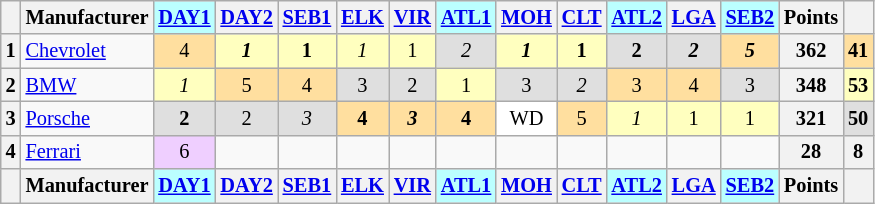<table class="wikitable" style="font-size:85%; text-align:center">
<tr style="background:#f9f9f9; vertical-align:top;">
<th valign=middle></th>
<th valign=middle>Manufacturer</th>
<th style="background:#bbffff;"><a href='#'>DAY1</a></th>
<th><a href='#'>DAY2</a></th>
<th><a href='#'>SEB1</a></th>
<th><a href='#'>ELK</a></th>
<th><a href='#'>VIR</a></th>
<th style="background:#bbffff;"><a href='#'>ATL1</a></th>
<th><a href='#'>MOH</a></th>
<th><a href='#'>CLT</a></th>
<th style="background:#bbffff;"><a href='#'>ATL2</a></th>
<th><a href='#'>LGA</a></th>
<th style="background:#bbffff;"><a href='#'>SEB2</a></th>
<th valign=middle>Points</th>
<th valign=middle></th>
</tr>
<tr>
<th>1</th>
<td align=left> <a href='#'>Chevrolet</a></td>
<td style="background:#ffdf9f;">4</td>
<td style="background:#ffffbf;"><strong><em>1</em></strong></td>
<td style="background:#ffffbf;"><strong>1</strong></td>
<td style="background:#ffffbf;"><em>1</em></td>
<td style="background:#ffffbf;">1</td>
<td style="background:#dfdfdf;"><em>2</em></td>
<td style="background:#ffffbf;"><strong><em>1</em></strong></td>
<td style="background:#ffffbf;"><strong>1</strong></td>
<td style="background:#dfdfdf;"><strong>2</strong></td>
<td style="background:#dfdfdf;"><strong><em>2</em></strong></td>
<td style="background:#ffdf9f;"><strong><em>5</em></strong></td>
<th>362</th>
<th style="background:#ffdf9f;">41</th>
</tr>
<tr>
<th>2</th>
<td align=left> <a href='#'>BMW</a></td>
<td style="background:#ffffbf;"><em>1</em></td>
<td style="background:#ffdf9f;">5</td>
<td style="background:#ffdf9f;">4</td>
<td style="background:#dfdfdf;">3</td>
<td style="background:#dfdfdf;">2</td>
<td style="background:#ffffbf;">1</td>
<td style="background:#dfdfdf;">3</td>
<td style="background:#dfdfdf;"><em>2</em></td>
<td style="background:#ffdf9f;">3</td>
<td style="background:#ffdf9f;">4</td>
<td style="background:#dfdfdf;">3</td>
<th>348</th>
<th style="background:#ffffbf;">53</th>
</tr>
<tr>
<th>3</th>
<td align=left> <a href='#'>Porsche</a></td>
<td style="background:#dfdfdf;"><strong>2</strong></td>
<td style="background:#dfdfdf;">2</td>
<td style="background:#dfdfdf;"><em>3</em></td>
<td style="background:#ffdf9f;"><strong>4</strong></td>
<td style="background:#ffdf9f;"><strong><em>3</em></strong></td>
<td style="background:#ffdf9f;"><strong>4</strong></td>
<td style="background:#ffffff;">WD</td>
<td style="background:#ffdf9f;">5</td>
<td style="background:#ffffbf;"><em>1</em></td>
<td style="background:#ffffbf;">1</td>
<td style="background:#ffffbf;">1</td>
<th>321</th>
<th style="background:#dfdfdf;">50</th>
</tr>
<tr>
<th>4</th>
<td align=left> <a href='#'>Ferrari</a></td>
<td style="background:#efcfff;">6</td>
<td></td>
<td></td>
<td></td>
<td></td>
<td></td>
<td></td>
<td></td>
<td></td>
<td></td>
<td></td>
<th>28</th>
<th>8</th>
</tr>
<tr valign="top">
<th valign=middle></th>
<th valign=middle>Manufacturer</th>
<th style="background:#bbffff;"><a href='#'>DAY1</a></th>
<th><a href='#'>DAY2</a></th>
<th><a href='#'>SEB1</a></th>
<th><a href='#'>ELK</a></th>
<th><a href='#'>VIR</a></th>
<th style="background:#bbffff;"><a href='#'>ATL1</a></th>
<th><a href='#'>MOH</a></th>
<th><a href='#'>CLT</a></th>
<th style="background:#bbffff;"><a href='#'>ATL2</a></th>
<th><a href='#'>LGA</a></th>
<th style="background:#bbffff;"><a href='#'>SEB2</a></th>
<th valign=middle>Points</th>
<th valign=middle></th>
</tr>
</table>
